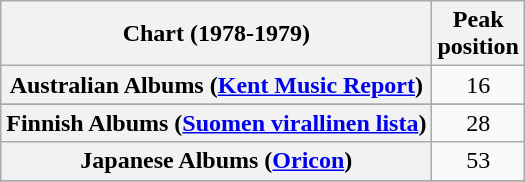<table class="wikitable sortable plainrowheaders">
<tr>
<th>Chart (1978-1979)</th>
<th>Peak<br>position</th>
</tr>
<tr>
<th scope="row">Australian Albums (<a href='#'>Kent Music Report</a>)</th>
<td align="center">16</td>
</tr>
<tr>
</tr>
<tr>
</tr>
<tr>
</tr>
<tr>
<th scope="row">Finnish Albums (<a href='#'>Suomen virallinen lista</a>)</th>
<td align="center">28</td>
</tr>
<tr>
<th scope="row">Japanese Albums (<a href='#'>Oricon</a>)</th>
<td align="center">53</td>
</tr>
<tr>
</tr>
<tr>
</tr>
<tr>
</tr>
<tr>
</tr>
<tr>
</tr>
</table>
